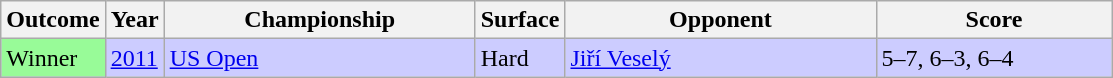<table class="wikitable">
<tr>
<th>Outcome</th>
<th>Year</th>
<th width=200>Championship</th>
<th>Surface</th>
<th width=200>Opponent</th>
<th width=150>Score</th>
</tr>
<tr bgcolor=#ccccff>
<td bgcolor=98FB98>Winner</td>
<td><a href='#'>2011</a></td>
<td><a href='#'>US Open</a></td>
<td>Hard</td>
<td> <a href='#'>Jiří Veselý</a></td>
<td>5–7, 6–3, 6–4</td>
</tr>
</table>
